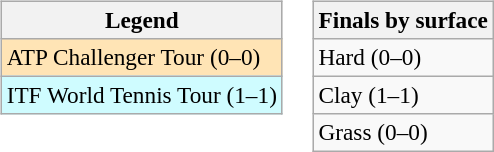<table>
<tr valign=top>
<td><br><table class="wikitable" style=font-size:97%>
<tr>
<th>Legend</th>
</tr>
<tr style="background:moccasin;">
<td>ATP Challenger Tour (0–0)</td>
</tr>
<tr style="background:#cffcff;">
<td>ITF World Tennis Tour (1–1)</td>
</tr>
</table>
</td>
<td><br><table class="wikitable" style=font-size:97%>
<tr>
<th>Finals by surface</th>
</tr>
<tr>
<td>Hard (0–0)</td>
</tr>
<tr>
<td>Clay (1–1)</td>
</tr>
<tr>
<td>Grass (0–0)</td>
</tr>
</table>
</td>
</tr>
</table>
